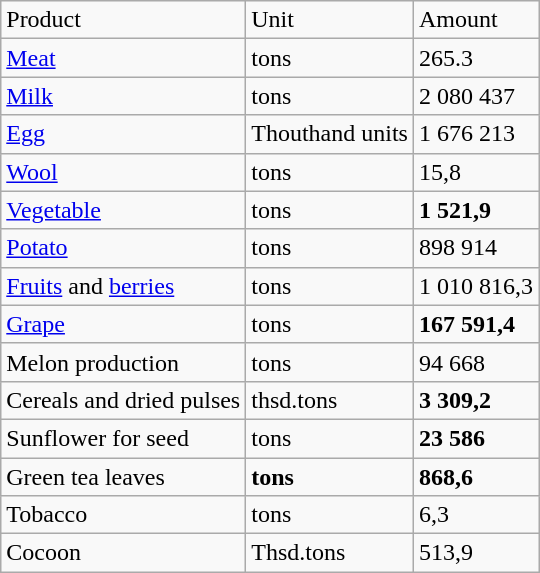<table class="wikitable">
<tr>
<td>Product</td>
<td>Unit</td>
<td>Amount</td>
</tr>
<tr>
<td><a href='#'>Meat</a></td>
<td>tons</td>
<td>265.3</td>
</tr>
<tr>
<td><a href='#'>Milk</a></td>
<td>tons</td>
<td>2 080 437</td>
</tr>
<tr>
<td><a href='#'>Egg</a></td>
<td>Thouthand units</td>
<td>1 676 213</td>
</tr>
<tr>
<td><a href='#'>Wool</a></td>
<td>tons</td>
<td>15,8</td>
</tr>
<tr>
<td><a href='#'>Vegetable</a></td>
<td>tons</td>
<td><strong>1 521,9</strong></td>
</tr>
<tr>
<td><a href='#'>Potato</a></td>
<td>tons</td>
<td>898 914</td>
</tr>
<tr>
<td><a href='#'>Fruits</a> and <a href='#'>berries</a></td>
<td>tons</td>
<td>1 010 816,3</td>
</tr>
<tr>
<td><a href='#'>Grape</a></td>
<td>tons</td>
<td><strong>167 591,4</strong></td>
</tr>
<tr>
<td>Melon production</td>
<td>tons</td>
<td>94 668</td>
</tr>
<tr>
<td>Cereals and dried pulses</td>
<td>thsd.tons</td>
<td><strong>3 309,2</strong></td>
</tr>
<tr>
<td>Sunflower for seed</td>
<td>tons</td>
<td><strong>23 586</strong></td>
</tr>
<tr>
<td>Green tea leaves</td>
<td><strong>tons</strong></td>
<td><strong>868,6</strong></td>
</tr>
<tr>
<td>Tobacco</td>
<td>tons</td>
<td>6,3</td>
</tr>
<tr>
<td>Cocoon</td>
<td>Thsd.tons</td>
<td>513,9</td>
</tr>
</table>
